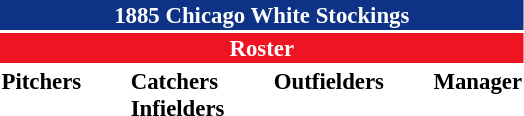<table class="toccolours" style="font-size: 95%;">
<tr>
<th colspan="10" style="background-color: #0e3386; color: white; text-align: center;">1885 Chicago White Stockings</th>
</tr>
<tr>
<td colspan="10" style="background-color: #EE1422; color: white; text-align: center;"><strong>Roster</strong></td>
</tr>
<tr>
<td valign="top"><strong>Pitchers</strong><br>


</td>
<td width="25px"></td>
<td valign="top"><strong>Catchers</strong><br>



<strong>Infielders</strong>




</td>
<td width="25px"></td>
<td valign="top"><strong>Outfielders</strong><br>




</td>
<td width="25px"></td>
<td valign="top"><strong>Manager</strong><br></td>
</tr>
<tr>
</tr>
</table>
